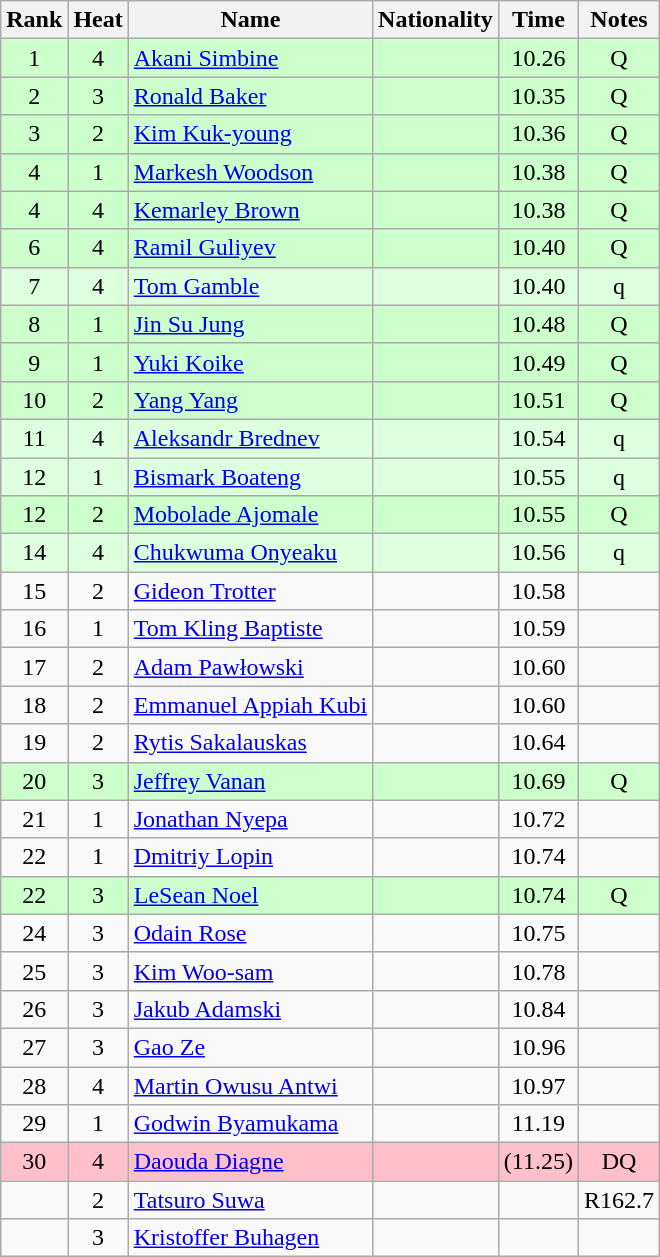<table class="wikitable sortable" style="text-align:center">
<tr>
<th>Rank</th>
<th>Heat</th>
<th>Name</th>
<th>Nationality</th>
<th>Time</th>
<th>Notes</th>
</tr>
<tr bgcolor=ccffcc>
<td>1</td>
<td>4</td>
<td align=left><a href='#'>Akani Simbine</a></td>
<td align=left></td>
<td>10.26</td>
<td>Q</td>
</tr>
<tr bgcolor=ccffcc>
<td>2</td>
<td>3</td>
<td align=left><a href='#'>Ronald Baker</a></td>
<td align=left></td>
<td>10.35</td>
<td>Q</td>
</tr>
<tr bgcolor=ccffcc>
<td>3</td>
<td>2</td>
<td align=left><a href='#'>Kim Kuk-young</a></td>
<td align=left></td>
<td>10.36</td>
<td>Q</td>
</tr>
<tr bgcolor=ccffcc>
<td>4</td>
<td>1</td>
<td align=left><a href='#'>Markesh Woodson</a></td>
<td align=left></td>
<td>10.38</td>
<td>Q</td>
</tr>
<tr bgcolor=ccffcc>
<td>4</td>
<td>4</td>
<td align=left><a href='#'>Kemarley Brown</a></td>
<td align=left></td>
<td>10.38</td>
<td>Q</td>
</tr>
<tr bgcolor=ccffcc>
<td>6</td>
<td>4</td>
<td align=left><a href='#'>Ramil Guliyev</a></td>
<td align=left></td>
<td>10.40</td>
<td>Q</td>
</tr>
<tr bgcolor=ddffdd>
<td>7</td>
<td>4</td>
<td align=left><a href='#'>Tom Gamble</a></td>
<td align=left></td>
<td>10.40</td>
<td>q</td>
</tr>
<tr bgcolor=ccffcc>
<td>8</td>
<td>1</td>
<td align=left><a href='#'>Jin Su Jung</a></td>
<td align=left></td>
<td>10.48</td>
<td>Q</td>
</tr>
<tr bgcolor=ccffcc>
<td>9</td>
<td>1</td>
<td align=left><a href='#'>Yuki Koike</a></td>
<td align=left></td>
<td>10.49</td>
<td>Q</td>
</tr>
<tr bgcolor=ccffcc>
<td>10</td>
<td>2</td>
<td align=left><a href='#'>Yang Yang</a></td>
<td align=left></td>
<td>10.51</td>
<td>Q</td>
</tr>
<tr bgcolor=ddffdd>
<td>11</td>
<td>4</td>
<td align=left><a href='#'>Aleksandr Brednev</a></td>
<td align=left></td>
<td>10.54</td>
<td>q</td>
</tr>
<tr bgcolor=ddffdd>
<td>12</td>
<td>1</td>
<td align=left><a href='#'>Bismark Boateng</a></td>
<td align=left></td>
<td>10.55</td>
<td>q</td>
</tr>
<tr bgcolor=ccffcc>
<td>12</td>
<td>2</td>
<td align=left><a href='#'>Mobolade Ajomale</a></td>
<td align=left></td>
<td>10.55</td>
<td>Q</td>
</tr>
<tr bgcolor=ddffdd>
<td>14</td>
<td>4</td>
<td align=left><a href='#'>Chukwuma Onyeaku</a></td>
<td align=left></td>
<td>10.56</td>
<td>q</td>
</tr>
<tr>
<td>15</td>
<td>2</td>
<td align=left><a href='#'>Gideon Trotter</a></td>
<td align=left></td>
<td>10.58</td>
<td></td>
</tr>
<tr>
<td>16</td>
<td>1</td>
<td align=left><a href='#'>Tom Kling Baptiste</a></td>
<td align=left></td>
<td>10.59</td>
<td></td>
</tr>
<tr>
<td>17</td>
<td>2</td>
<td align=left><a href='#'>Adam Pawłowski</a></td>
<td align=left></td>
<td>10.60</td>
<td></td>
</tr>
<tr>
<td>18</td>
<td>2</td>
<td align=left><a href='#'>Emmanuel Appiah Kubi</a></td>
<td align=left></td>
<td>10.60</td>
<td></td>
</tr>
<tr>
<td>19</td>
<td>2</td>
<td align=left><a href='#'>Rytis Sakalauskas</a></td>
<td align=left></td>
<td>10.64</td>
<td></td>
</tr>
<tr bgcolor=ccffcc>
<td>20</td>
<td>3</td>
<td align=left><a href='#'>Jeffrey Vanan</a></td>
<td align=left></td>
<td>10.69</td>
<td>Q</td>
</tr>
<tr>
<td>21</td>
<td>1</td>
<td align=left><a href='#'>Jonathan Nyepa</a></td>
<td align=left></td>
<td>10.72</td>
<td></td>
</tr>
<tr>
<td>22</td>
<td>1</td>
<td align=left><a href='#'>Dmitriy Lopin</a></td>
<td align=left></td>
<td>10.74</td>
<td></td>
</tr>
<tr bgcolor=ccffcc>
<td>22</td>
<td>3</td>
<td align=left><a href='#'>LeSean Noel</a></td>
<td align=left></td>
<td>10.74</td>
<td>Q</td>
</tr>
<tr>
<td>24</td>
<td>3</td>
<td align=left><a href='#'>Odain Rose</a></td>
<td align=left></td>
<td>10.75</td>
<td></td>
</tr>
<tr>
<td>25</td>
<td>3</td>
<td align=left><a href='#'>Kim Woo-sam</a></td>
<td align=left></td>
<td>10.78</td>
<td></td>
</tr>
<tr>
<td>26</td>
<td>3</td>
<td align=left><a href='#'>Jakub Adamski</a></td>
<td align=left></td>
<td>10.84</td>
<td></td>
</tr>
<tr>
<td>27</td>
<td>3</td>
<td align=left><a href='#'>Gao Ze</a></td>
<td align=left></td>
<td>10.96</td>
<td></td>
</tr>
<tr>
<td>28</td>
<td>4</td>
<td align=left><a href='#'>Martin Owusu Antwi</a></td>
<td align=left></td>
<td>10.97</td>
<td></td>
</tr>
<tr>
<td>29</td>
<td>1</td>
<td align=left><a href='#'>Godwin Byamukama</a></td>
<td align=left></td>
<td>11.19</td>
<td></td>
</tr>
<tr bgcolor=pink>
<td>30</td>
<td>4</td>
<td align=left><a href='#'>Daouda Diagne</a></td>
<td align=left></td>
<td>(11.25)</td>
<td>DQ</td>
</tr>
<tr>
<td></td>
<td>2</td>
<td align=left><a href='#'>Tatsuro Suwa</a></td>
<td align=left></td>
<td></td>
<td>R162.7</td>
</tr>
<tr>
<td></td>
<td>3</td>
<td align=left><a href='#'>Kristoffer Buhagen</a></td>
<td align=left></td>
<td></td>
<td></td>
</tr>
</table>
